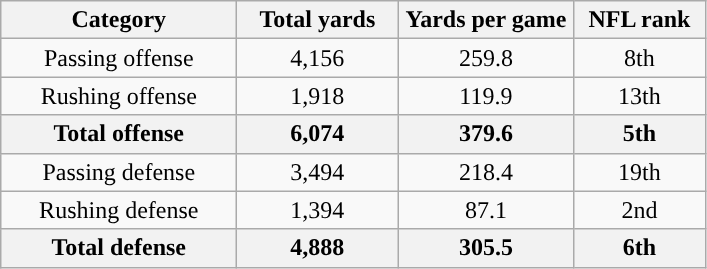<table class="wikitable" style="text-align:center">
<tr>
<th width=150px>Category</th>
<th width=100px>Total yards</th>
<th width=110px>Yards per game</th>
<th width=80px>NFL rank<br></th>
</tr>
<tr>
<td>Passing offense</td>
<td>4,156</td>
<td>259.8</td>
<td>8th</td>
</tr>
<tr>
<td>Rushing offense</td>
<td>1,918</td>
<td>119.9</td>
<td>13th</td>
</tr>
<tr>
<th>Total offense</th>
<th>6,074</th>
<th>379.6</th>
<th>5th</th>
</tr>
<tr>
<td>Passing defense</td>
<td>3,494</td>
<td>218.4</td>
<td>19th</td>
</tr>
<tr>
<td>Rushing defense</td>
<td>1,394</td>
<td>87.1</td>
<td>2nd</td>
</tr>
<tr>
<th>Total defense</th>
<th>4,888</th>
<th>305.5</th>
<th>6th</th>
</tr>
</table>
